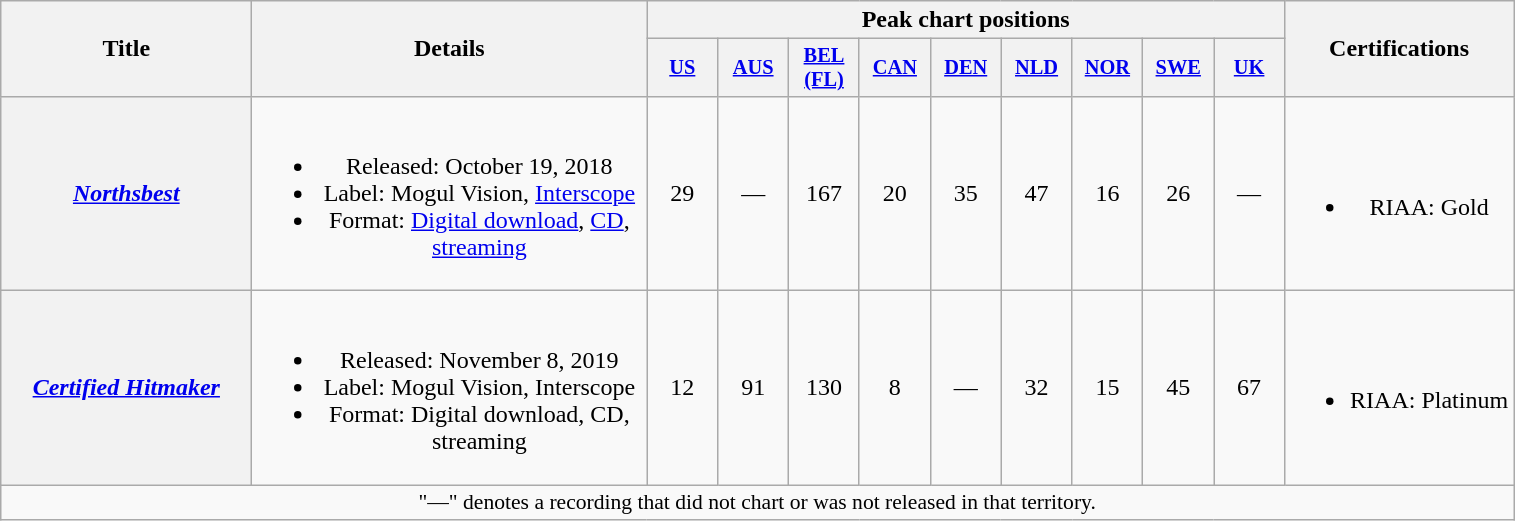<table class="wikitable plainrowheaders" style="text-align:center;">
<tr>
<th scope="col" rowspan="2" style="width:10em;">Title</th>
<th scope="col" rowspan="2" style="width:16em;">Details</th>
<th scope="col" colspan="9">Peak chart positions</th>
<th rowspan="2">Certifications</th>
</tr>
<tr>
<th scope="col" style="width:3em;font-size:85%;"><a href='#'>US</a><br></th>
<th scope="col" style="width:3em;font-size:85%;"><a href='#'>AUS</a><br></th>
<th scope="col" style="width:3em;font-size:85%;"><a href='#'>BEL (FL)</a><br></th>
<th scope="col" style="width:3em;font-size:85%;"><a href='#'>CAN</a><br></th>
<th scope="col" style="width:3em;font-size:85%;"><a href='#'>DEN</a><br></th>
<th scope="col" style="width:3em;font-size:85%;"><a href='#'>NLD</a><br></th>
<th scope="col" style="width:3em;font-size:85%;"><a href='#'>NOR</a><br></th>
<th scope="col" style="width:3em;font-size:85%;"><a href='#'>SWE</a><br></th>
<th scope="col" style="width:3em;font-size:85%;"><a href='#'>UK</a><br></th>
</tr>
<tr>
<th scope="row"><em><a href='#'>Northsbest</a></em></th>
<td><br><ul><li>Released: October 19, 2018</li><li>Label: Mogul Vision, <a href='#'>Interscope</a></li><li>Format: <a href='#'>Digital download</a>, <a href='#'>CD</a>, <a href='#'>streaming</a></li></ul></td>
<td>29</td>
<td>—</td>
<td>167</td>
<td>20</td>
<td>35</td>
<td>47</td>
<td>16</td>
<td>26</td>
<td>—</td>
<td><br><ul><li>RIAA: Gold</li></ul></td>
</tr>
<tr>
<th scope="row"><em><a href='#'>Certified Hitmaker</a></em></th>
<td><br><ul><li>Released: November 8, 2019</li><li>Label: Mogul Vision, Interscope</li><li>Format: Digital download, CD, streaming</li></ul></td>
<td>12</td>
<td>91</td>
<td>130</td>
<td>8</td>
<td>—</td>
<td>32</td>
<td>15</td>
<td>45</td>
<td>67</td>
<td><br><ul><li>RIAA: Platinum</li></ul></td>
</tr>
<tr>
<td colspan="12" style="font-size:90%">"—" denotes a recording that did not chart or was not released in that territory.</td>
</tr>
</table>
